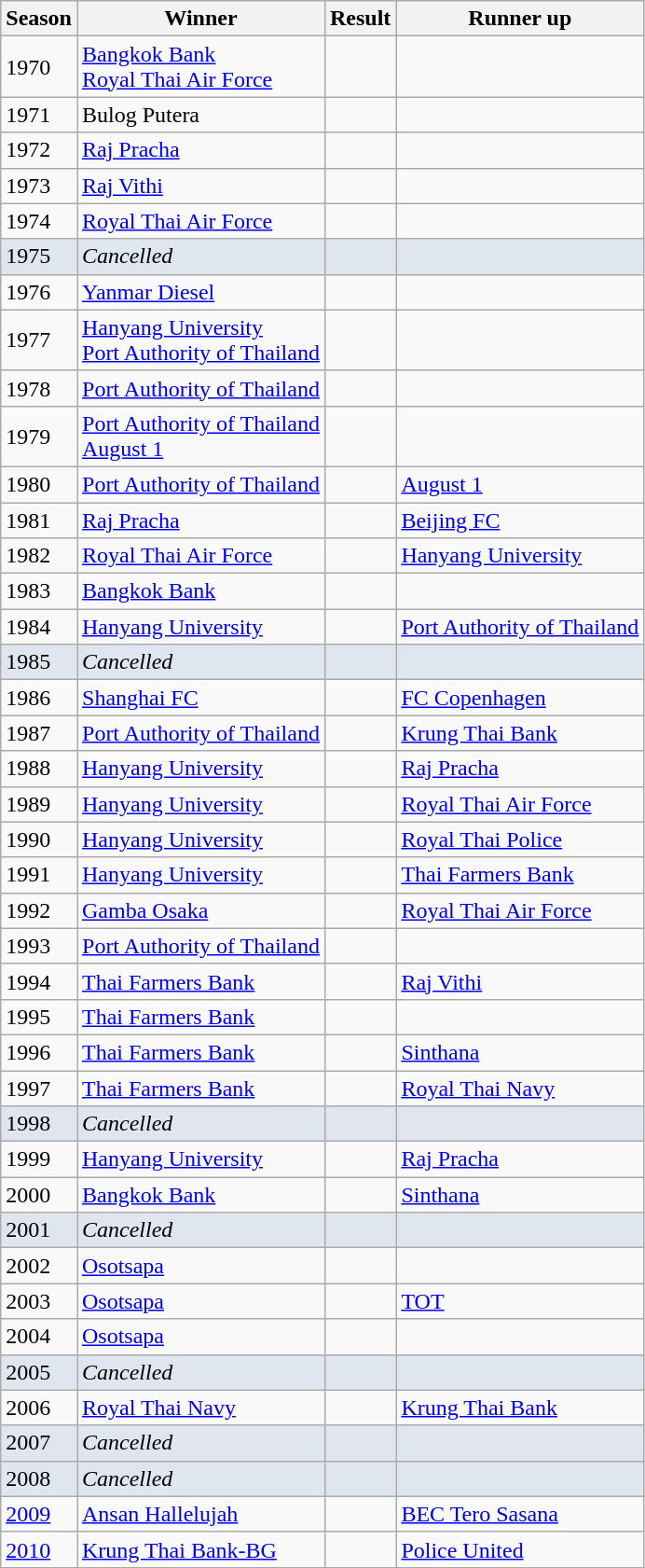<table class="wikitable" style="text-align: Left;font-size:100%;">
<tr>
<th>Season</th>
<th>Winner</th>
<th>Result</th>
<th>Runner up</th>
</tr>
<tr style="">
<td>1970</td>
<td> <a href='#'>Bangkok Bank</a> <br>  <a href='#'>Royal Thai Air Force</a></td>
<td></td>
<td></td>
</tr>
<tr>
<td>1971</td>
<td> Bulog Putera</td>
<td></td>
<td></td>
</tr>
<tr>
<td>1972</td>
<td> <a href='#'>Raj Pracha</a></td>
<td></td>
<td></td>
</tr>
<tr>
<td>1973</td>
<td> <a href='#'>Raj Vithi</a></td>
<td></td>
<td></td>
</tr>
<tr>
<td>1974</td>
<td> <a href='#'>Royal Thai Air Force</a></td>
<td></td>
<td></td>
</tr>
<tr style="background: #DFE6EF;">
<td>1975</td>
<td><em>Cancelled</em></td>
<td></td>
<td></td>
</tr>
<tr>
<td>1976</td>
<td> <a href='#'>Yanmar Diesel</a></td>
<td></td>
<td></td>
</tr>
<tr>
<td>1977</td>
<td> <a href='#'>Hanyang University</a> <br>  <a href='#'>Port Authority of Thailand</a></td>
<td></td>
<td></td>
</tr>
<tr>
<td>1978</td>
<td> <a href='#'>Port Authority of Thailand</a></td>
<td></td>
<td></td>
</tr>
<tr>
<td>1979</td>
<td> <a href='#'>Port Authority of Thailand</a> <br>  <a href='#'>August 1</a></td>
<td></td>
<td></td>
</tr>
<tr>
<td>1980</td>
<td> <a href='#'>Port Authority of Thailand</a></td>
<td></td>
<td> <a href='#'>August 1</a></td>
</tr>
<tr>
<td>1981</td>
<td> <a href='#'>Raj Pracha</a></td>
<td></td>
<td> <a href='#'>Beijing FC</a></td>
</tr>
<tr>
<td>1982</td>
<td> <a href='#'>Royal Thai Air Force</a></td>
<td></td>
<td><a href='#'>Hanyang University</a></td>
</tr>
<tr>
<td>1983</td>
<td> <a href='#'>Bangkok Bank</a></td>
<td></td>
<td></td>
</tr>
<tr>
<td>1984</td>
<td> <a href='#'>Hanyang University</a></td>
<td></td>
<td> <a href='#'>Port Authority of Thailand</a></td>
</tr>
<tr style="background: #DFE6EF;">
<td>1985</td>
<td><em>Cancelled</em></td>
<td></td>
<td></td>
</tr>
<tr>
<td>1986</td>
<td> <a href='#'>Shanghai FC</a></td>
<td></td>
<td> <a href='#'>FC Copenhagen</a></td>
</tr>
<tr>
<td>1987</td>
<td> <a href='#'>Port Authority of Thailand</a></td>
<td></td>
<td> <a href='#'>Krung Thai Bank</a></td>
</tr>
<tr>
<td>1988</td>
<td> <a href='#'>Hanyang University</a></td>
<td></td>
<td> <a href='#'>Raj Pracha</a></td>
</tr>
<tr>
<td>1989</td>
<td> <a href='#'>Hanyang University</a></td>
<td></td>
<td> <a href='#'>Royal Thai Air Force</a></td>
</tr>
<tr>
<td>1990</td>
<td> <a href='#'>Hanyang University</a></td>
<td></td>
<td> <a href='#'>Royal Thai Police</a></td>
</tr>
<tr>
<td>1991</td>
<td> <a href='#'>Hanyang University</a></td>
<td></td>
<td> <a href='#'>Thai Farmers Bank</a></td>
</tr>
<tr>
<td>1992</td>
<td> <a href='#'>Gamba Osaka</a></td>
<td></td>
<td> <a href='#'>Royal Thai Air Force</a></td>
</tr>
<tr>
<td>1993</td>
<td> <a href='#'>Port Authority of Thailand</a></td>
<td></td>
<td></td>
</tr>
<tr>
<td>1994</td>
<td> <a href='#'>Thai Farmers Bank</a></td>
<td></td>
<td> <a href='#'>Raj Vithi</a></td>
</tr>
<tr>
<td>1995</td>
<td> <a href='#'>Thai Farmers Bank</a></td>
<td></td>
<td></td>
</tr>
<tr>
<td>1996</td>
<td> <a href='#'>Thai Farmers Bank</a></td>
<td></td>
<td> <a href='#'>Sinthana</a></td>
</tr>
<tr>
<td>1997</td>
<td> <a href='#'>Thai Farmers Bank</a></td>
<td></td>
<td> <a href='#'>Royal Thai Navy</a></td>
</tr>
<tr style="background: #DFE6EF;">
<td>1998</td>
<td><em>Cancelled</em></td>
<td></td>
<td></td>
</tr>
<tr>
<td>1999</td>
<td> <a href='#'>Hanyang University</a></td>
<td></td>
<td> <a href='#'>Raj Pracha</a></td>
</tr>
<tr>
<td>2000</td>
<td> <a href='#'>Bangkok Bank</a></td>
<td></td>
<td> <a href='#'>Sinthana</a></td>
</tr>
<tr style="background: #DFE6EF;">
<td>2001</td>
<td><em>Cancelled</em></td>
<td></td>
<td></td>
</tr>
<tr>
<td>2002</td>
<td> <a href='#'>Osotsapa</a></td>
<td></td>
<td></td>
</tr>
<tr>
<td>2003</td>
<td> <a href='#'>Osotsapa</a></td>
<td></td>
<td> <a href='#'>TOT</a></td>
</tr>
<tr>
<td>2004</td>
<td> <a href='#'>Osotsapa</a></td>
<td></td>
<td></td>
</tr>
<tr style="background: #DFE6EF;">
<td>2005</td>
<td><em>Cancelled</em></td>
<td></td>
<td></td>
</tr>
<tr>
<td>2006</td>
<td> <a href='#'>Royal Thai Navy</a></td>
<td></td>
<td> <a href='#'>Krung Thai Bank</a></td>
</tr>
<tr style="background: #DFE6EF;">
<td>2007</td>
<td><em>Cancelled</em></td>
<td></td>
<td></td>
</tr>
<tr style="background: #DFE6EF;">
<td>2008</td>
<td><em>Cancelled</em></td>
<td></td>
<td></td>
</tr>
<tr>
<td><a href='#'>2009</a></td>
<td> <a href='#'>Ansan Hallelujah</a></td>
<td></td>
<td> <a href='#'>BEC Tero Sasana</a></td>
</tr>
<tr>
<td><a href='#'>2010</a></td>
<td>	<a href='#'>Krung Thai Bank-BG</a></td>
<td></td>
<td> <a href='#'>Police United</a></td>
</tr>
<tr>
</tr>
</table>
